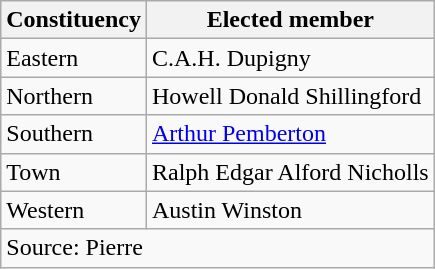<table class=wikitable>
<tr>
<th>Constituency</th>
<th>Elected member</th>
</tr>
<tr>
<td>Eastern</td>
<td>C.A.H. Dupigny</td>
</tr>
<tr>
<td>Northern</td>
<td>Howell Donald Shillingford</td>
</tr>
<tr>
<td>Southern</td>
<td><a href='#'>Arthur Pemberton</a></td>
</tr>
<tr>
<td>Town</td>
<td>Ralph Edgar Alford Nicholls</td>
</tr>
<tr>
<td>Western</td>
<td>Austin Winston</td>
</tr>
<tr>
<td colspan=2>Source: Pierre</td>
</tr>
</table>
